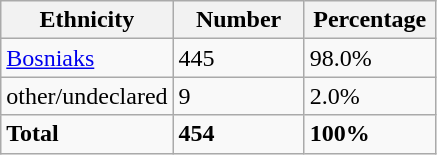<table class="wikitable">
<tr>
<th width="100px">Ethnicity</th>
<th width="80px">Number</th>
<th width="80px">Percentage</th>
</tr>
<tr>
<td><a href='#'>Bosniaks</a></td>
<td>445</td>
<td>98.0%</td>
</tr>
<tr>
<td>other/undeclared</td>
<td>9</td>
<td>2.0%</td>
</tr>
<tr>
<td><strong>Total</strong></td>
<td><strong>454</strong></td>
<td><strong>100%</strong></td>
</tr>
</table>
